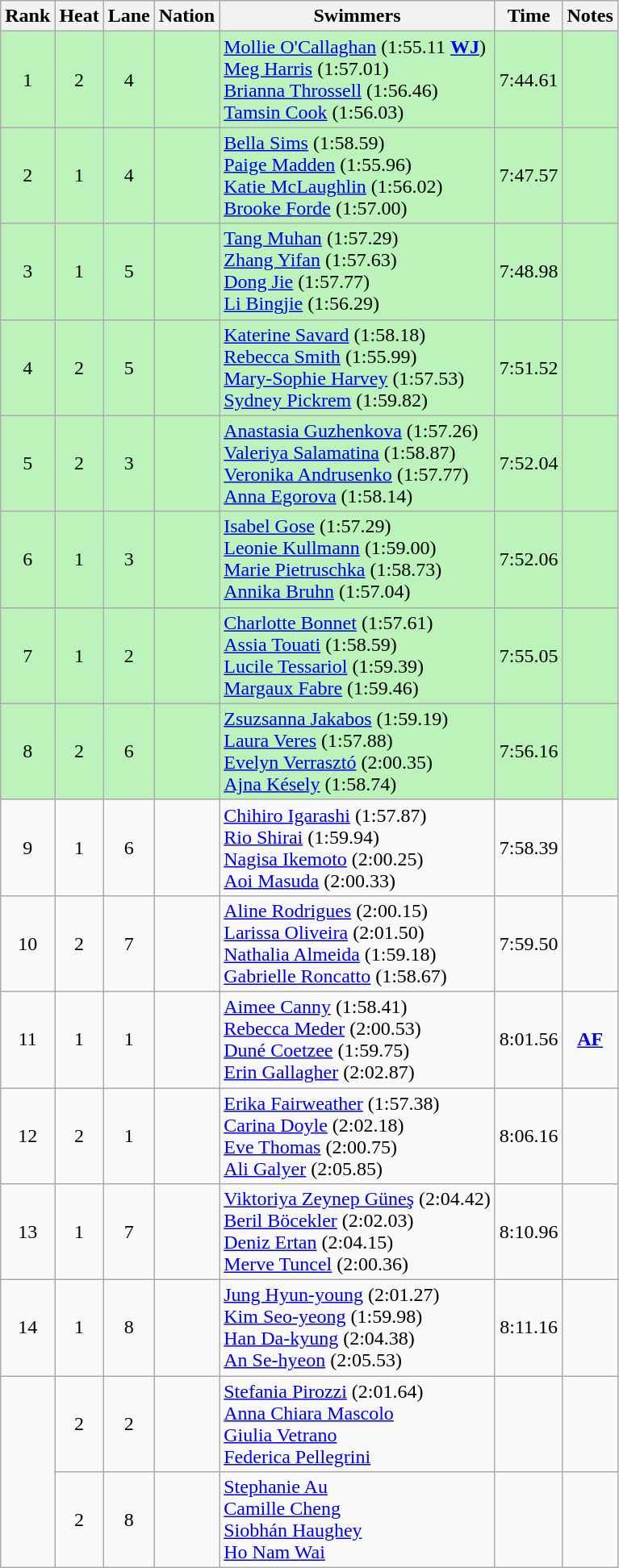<table class="wikitable sortable" style="text-align:center">
<tr>
<th>Rank</th>
<th>Heat</th>
<th>Lane</th>
<th>Nation</th>
<th>Swimmers</th>
<th>Time</th>
<th>Notes</th>
</tr>
<tr bgcolor=bbf3bb>
<td>1</td>
<td>2</td>
<td>4</td>
<td align=left></td>
<td align=left><a href='#'>Mollie O'Callaghan</a> (1:55.11 <strong><a href='#'>WJ</a></strong>)<br><a href='#'>Meg Harris</a> (1:57.01)<br><a href='#'>Brianna Throssell</a> (1:56.46)<br><a href='#'>Tamsin Cook</a> (1:56.03)</td>
<td>7:44.61</td>
<td></td>
</tr>
<tr bgcolor=bbf3bb>
<td>2</td>
<td>1</td>
<td>4</td>
<td align=left></td>
<td align=left><a href='#'>Bella Sims</a> (1:58.59)<br><a href='#'>Paige Madden</a> (1:55.96)<br><a href='#'>Katie McLaughlin</a> (1:56.02)<br><a href='#'>Brooke Forde</a> (1:57.00)</td>
<td>7:47.57</td>
<td></td>
</tr>
<tr bgcolor=bbf3bb>
<td>3</td>
<td>1</td>
<td>5</td>
<td align=left></td>
<td align=left><a href='#'>Tang Muhan</a> (1:57.29)<br><a href='#'>Zhang Yifan</a> (1:57.63)<br><a href='#'>Dong Jie</a> (1:57.77)<br><a href='#'>Li Bingjie</a> (1:56.29)</td>
<td>7:48.98</td>
<td></td>
</tr>
<tr bgcolor=bbf3bb>
<td>4</td>
<td>2</td>
<td>5</td>
<td align=left></td>
<td align=left><a href='#'>Katerine Savard</a> (1:58.18)<br><a href='#'>Rebecca Smith</a> (1:55.99)<br><a href='#'>Mary-Sophie Harvey</a> (1:57.53)<br><a href='#'>Sydney Pickrem</a> (1:59.82)</td>
<td>7:51.52</td>
<td></td>
</tr>
<tr bgcolor=bbf3bb>
<td>5</td>
<td>2</td>
<td>3</td>
<td align=left></td>
<td align=left><a href='#'>Anastasia Guzhenkova</a> (1:57.26)<br><a href='#'>Valeriya Salamatina</a> (1:58.87)<br><a href='#'>Veronika Andrusenko</a> (1:57.77)<br><a href='#'>Anna Egorova</a> (1:58.14)</td>
<td>7:52.04</td>
<td></td>
</tr>
<tr bgcolor=bbf3bb>
<td>6</td>
<td>1</td>
<td>3</td>
<td align=left></td>
<td align=left><a href='#'>Isabel Gose</a> (1:57.29)<br><a href='#'>Leonie Kullmann</a> (1:59.00)<br><a href='#'>Marie Pietruschka</a> (1:58.73)<br><a href='#'>Annika Bruhn</a> (1:57.04)</td>
<td>7:52.06</td>
<td></td>
</tr>
<tr bgcolor=bbf3bb>
<td>7</td>
<td>1</td>
<td>2</td>
<td align=left></td>
<td align=left><a href='#'>Charlotte Bonnet</a> (1:57.61)<br><a href='#'>Assia Touati</a> (1:58.59)<br><a href='#'>Lucile Tessariol</a> (1:59.39)<br><a href='#'>Margaux Fabre</a> (1:59.46)</td>
<td>7:55.05</td>
<td></td>
</tr>
<tr bgcolor=bbf3bb>
<td>8</td>
<td>2</td>
<td>6</td>
<td align=left></td>
<td align=left><a href='#'>Zsuzsanna Jakabos</a> (1:59.19)<br><a href='#'>Laura Veres</a> (1:57.88)<br><a href='#'>Evelyn Verrasztó</a> (2:00.35)<br><a href='#'>Ajna Késely</a> (1:58.74)</td>
<td>7:56.16</td>
<td></td>
</tr>
<tr>
<td>9</td>
<td>1</td>
<td>6</td>
<td align=left></td>
<td align=left><a href='#'>Chihiro Igarashi</a> (1:57.87)<br><a href='#'>Rio Shirai</a> (1:59.94)<br><a href='#'>Nagisa Ikemoto</a> (2:00.25)<br><a href='#'>Aoi Masuda</a> (2:00.33)</td>
<td>7:58.39</td>
<td></td>
</tr>
<tr>
<td>10</td>
<td>2</td>
<td>7</td>
<td align=left></td>
<td align=left><a href='#'>Aline Rodrigues</a> (2:00.15)<br><a href='#'>Larissa Oliveira</a> (2:01.50)<br><a href='#'>Nathalia Almeida</a> (1:59.18)<br><a href='#'>Gabrielle Roncatto</a> (1:58.67)</td>
<td>7:59.50</td>
<td></td>
</tr>
<tr>
<td>11</td>
<td>1</td>
<td>1</td>
<td align=left></td>
<td align=left><a href='#'>Aimee Canny</a> (1:58.41)<br><a href='#'>Rebecca Meder</a> (2:00.53)<br><a href='#'>Duné Coetzee</a> (1:59.75)<br><a href='#'>Erin Gallagher</a> (2:02.87)</td>
<td>8:01.56</td>
<td><strong><a href='#'>AF</a></strong></td>
</tr>
<tr>
<td>12</td>
<td>2</td>
<td>1</td>
<td align=left></td>
<td align=left><a href='#'>Erika Fairweather</a> (1:57.38)<br><a href='#'>Carina Doyle</a> (2:02.18)<br><a href='#'>Eve Thomas</a> (2:00.75)<br><a href='#'>Ali Galyer</a> (2:05.85)</td>
<td>8:06.16</td>
<td></td>
</tr>
<tr>
<td>13</td>
<td>1</td>
<td>7</td>
<td align=left></td>
<td align=left><a href='#'>Viktoriya Zeynep Güneş</a> (2:04.42)<br><a href='#'>Beril Böcekler</a> (2:02.03)<br><a href='#'>Deniz Ertan</a> (2:04.15)<br><a href='#'>Merve Tuncel</a> (2:00.36)</td>
<td>8:10.96</td>
<td></td>
</tr>
<tr>
<td>14</td>
<td>1</td>
<td>8</td>
<td align=left></td>
<td align=left><a href='#'>Jung Hyun-young</a> (2:01.27)<br><a href='#'>Kim Seo-yeong</a> (1:59.98)<br><a href='#'>Han Da-kyung</a> (2:04.38)<br><a href='#'>An Se-hyeon</a> (2:05.53)</td>
<td>8:11.16</td>
<td></td>
</tr>
<tr>
<td rowspan=2></td>
<td>2</td>
<td>2</td>
<td align=left></td>
<td align=left><a href='#'>Stefania Pirozzi</a> (2:01.64)<br><a href='#'>Anna Chiara Mascolo</a><br><a href='#'>Giulia Vetrano</a><br><a href='#'>Federica Pellegrini</a></td>
<td></td>
<td></td>
</tr>
<tr>
<td>2</td>
<td>8</td>
<td align=left></td>
<td align=left><a href='#'>Stephanie Au</a><br><a href='#'>Camille Cheng</a><br><a href='#'>Siobhán Haughey</a><br><a href='#'>Ho Nam Wai</a></td>
<td></td>
<td></td>
</tr>
</table>
